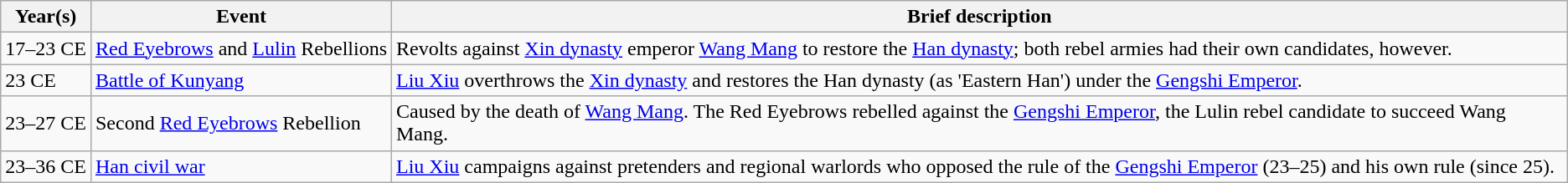<table class=wikitable>
<tr>
<th>Year(s)</th>
<th>Event</th>
<th>Brief description</th>
</tr>
<tr>
<td>17–23 CE</td>
<td><a href='#'>Red Eyebrows</a> and <a href='#'>Lulin</a> Rebellions</td>
<td>Revolts against <a href='#'>Xin dynasty</a> emperor <a href='#'>Wang Mang</a> to restore the <a href='#'>Han dynasty</a>; both rebel armies had their own candidates, however.</td>
</tr>
<tr>
<td>23 CE</td>
<td><a href='#'>Battle of Kunyang</a></td>
<td><a href='#'>Liu Xiu</a> overthrows the <a href='#'>Xin dynasty</a> and restores the Han dynasty (as 'Eastern Han') under the <a href='#'>Gengshi Emperor</a>.</td>
</tr>
<tr>
<td>23–27 CE</td>
<td>Second <a href='#'>Red Eyebrows</a> Rebellion</td>
<td>Caused by the death of <a href='#'>Wang Mang</a>. The Red Eyebrows rebelled against the <a href='#'>Gengshi Emperor</a>, the Lulin rebel candidate to succeed Wang Mang.</td>
</tr>
<tr>
<td>23–36 CE</td>
<td><a href='#'>Han civil war</a></td>
<td><a href='#'>Liu Xiu</a> campaigns against pretenders and regional warlords who opposed the rule of the <a href='#'>Gengshi Emperor</a> (23–25) and his own rule (since 25).</td>
</tr>
</table>
